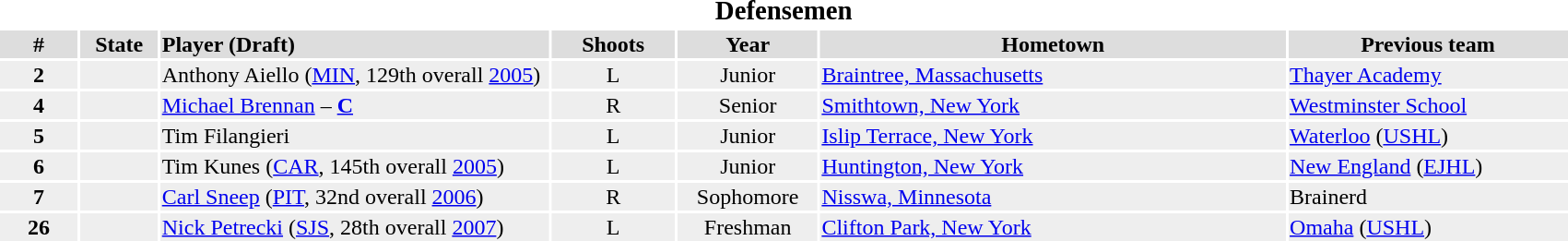<table width=90%>
<tr>
<th colspan=7  style="text-align:center"><big>Defensemen</big></th>
</tr>
<tr bgcolor="#dddddd">
<th width=5%>#</th>
<th width=5%>State</th>
<td align=left!!width=15%><strong>Player (Draft)</strong></td>
<th width=8%>Shoots</th>
<th width=9%>Year</th>
<th width=30%>Hometown</th>
<th width=18%>Previous team</th>
</tr>
<tr bgcolor="#eeeeee">
<td align=center><strong>2</strong></td>
<td align=center></td>
<td>Anthony Aiello (<a href='#'>MIN</a>, 129th overall <a href='#'>2005</a>)</td>
<td align=center>L</td>
<td align=center>Junior</td>
<td><a href='#'>Braintree, Massachusetts</a></td>
<td><a href='#'>Thayer Academy</a></td>
</tr>
<tr bgcolor="#eeeeee">
<td align=center><strong>4</strong></td>
<td align=center></td>
<td><a href='#'>Michael Brennan</a> – <strong><a href='#'>C</a></strong></td>
<td align=center>R</td>
<td align=center>Senior</td>
<td><a href='#'>Smithtown, New York</a></td>
<td><a href='#'>Westminster School</a></td>
</tr>
<tr bgcolor="#eeeeee">
<td align=center><strong>5</strong></td>
<td align=center></td>
<td>Tim Filangieri</td>
<td align=center>L</td>
<td align=center>Junior</td>
<td><a href='#'>Islip Terrace, New York</a></td>
<td><a href='#'>Waterloo</a> (<a href='#'>USHL</a>)</td>
</tr>
<tr bgcolor="#eeeeee">
<td align=center><strong>6</strong></td>
<td align=center></td>
<td>Tim Kunes (<a href='#'>CAR</a>, 145th overall <a href='#'>2005</a>)</td>
<td align=center>L</td>
<td align=center>Junior</td>
<td><a href='#'>Huntington, New York</a></td>
<td><a href='#'>New England</a> (<a href='#'>EJHL</a>)</td>
</tr>
<tr bgcolor="#eeeeee">
<td align=center><strong>7</strong></td>
<td align=center></td>
<td><a href='#'>Carl Sneep</a> (<a href='#'>PIT</a>, 32nd overall <a href='#'>2006</a>)</td>
<td align=center>R</td>
<td align=center>Sophomore</td>
<td><a href='#'>Nisswa, Minnesota</a></td>
<td>Brainerd</td>
</tr>
<tr bgcolor="#eeeeee">
<td align=center><strong>26</strong></td>
<td align=center></td>
<td><a href='#'>Nick Petrecki</a> (<a href='#'>SJS</a>, 28th overall <a href='#'>2007</a>)</td>
<td align=center>L</td>
<td align=center>Freshman</td>
<td><a href='#'>Clifton Park, New York</a></td>
<td><a href='#'>Omaha</a> (<a href='#'>USHL</a>)</td>
</tr>
</table>
